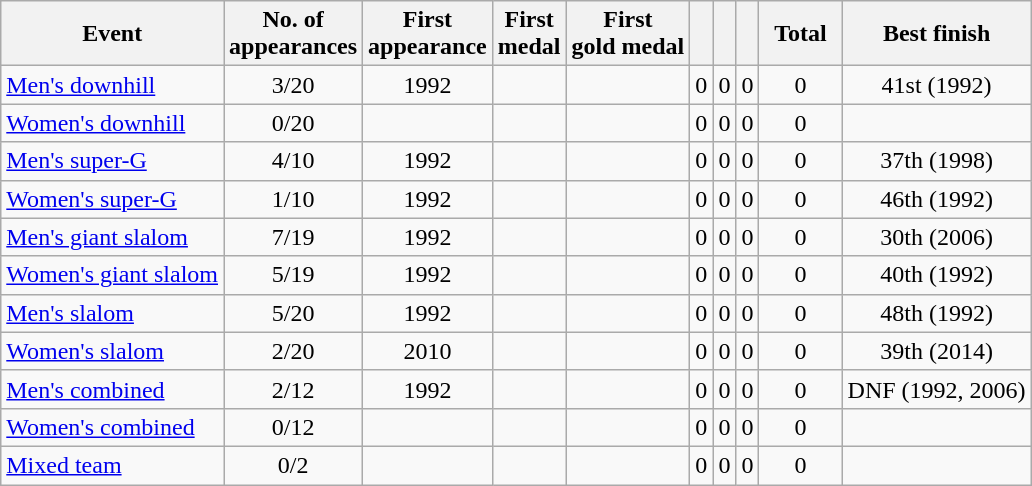<table class="wikitable sortable" style="text-align:center">
<tr>
<th>Event</th>
<th>No. of<br>appearances</th>
<th>First<br>appearance</th>
<th>First<br>medal</th>
<th>First<br>gold medal</th>
<th width:3em; font-weight:bold;"></th>
<th width:3em; font-weight:bold;"></th>
<th width:3em; font-weight:bold;"></th>
<th style="width:3em; font-weight:bold;">Total</th>
<th>Best finish</th>
</tr>
<tr>
<td align=left><a href='#'>Men's downhill</a></td>
<td>3/20</td>
<td>1992</td>
<td></td>
<td></td>
<td>0</td>
<td>0</td>
<td>0</td>
<td>0</td>
<td>41st (1992)</td>
</tr>
<tr>
<td align=left><a href='#'>Women's downhill</a></td>
<td>0/20</td>
<td></td>
<td></td>
<td></td>
<td>0</td>
<td>0</td>
<td>0</td>
<td>0</td>
<td></td>
</tr>
<tr>
<td align=left><a href='#'>Men's super-G</a></td>
<td>4/10</td>
<td>1992</td>
<td></td>
<td></td>
<td>0</td>
<td>0</td>
<td>0</td>
<td>0</td>
<td>37th (1998)</td>
</tr>
<tr>
<td align=left><a href='#'>Women's super-G</a></td>
<td>1/10</td>
<td>1992</td>
<td></td>
<td></td>
<td>0</td>
<td>0</td>
<td>0</td>
<td>0</td>
<td>46th (1992)</td>
</tr>
<tr>
<td align=left><a href='#'>Men's giant slalom</a></td>
<td>7/19</td>
<td>1992</td>
<td></td>
<td></td>
<td>0</td>
<td>0</td>
<td>0</td>
<td>0</td>
<td>30th (2006)</td>
</tr>
<tr>
<td align=left><a href='#'>Women's giant slalom</a></td>
<td>5/19</td>
<td>1992</td>
<td></td>
<td></td>
<td>0</td>
<td>0</td>
<td>0</td>
<td>0</td>
<td>40th (1992)</td>
</tr>
<tr>
<td align=left><a href='#'>Men's slalom</a></td>
<td>5/20</td>
<td>1992</td>
<td></td>
<td></td>
<td>0</td>
<td>0</td>
<td>0</td>
<td>0</td>
<td>48th (1992)</td>
</tr>
<tr>
<td align=left><a href='#'>Women's slalom</a></td>
<td>2/20</td>
<td>2010</td>
<td></td>
<td></td>
<td>0</td>
<td>0</td>
<td>0</td>
<td>0</td>
<td>39th (2014)</td>
</tr>
<tr>
<td align=left><a href='#'>Men's combined</a></td>
<td>2/12</td>
<td>1992</td>
<td></td>
<td></td>
<td>0</td>
<td>0</td>
<td>0</td>
<td>0</td>
<td>DNF (1992, 2006)</td>
</tr>
<tr>
<td align=left><a href='#'>Women's combined</a></td>
<td>0/12</td>
<td></td>
<td></td>
<td></td>
<td>0</td>
<td>0</td>
<td>0</td>
<td>0</td>
<td></td>
</tr>
<tr>
<td align=left><a href='#'>Mixed team</a></td>
<td>0/2</td>
<td></td>
<td></td>
<td></td>
<td>0</td>
<td>0</td>
<td>0</td>
<td>0</td>
<td></td>
</tr>
</table>
